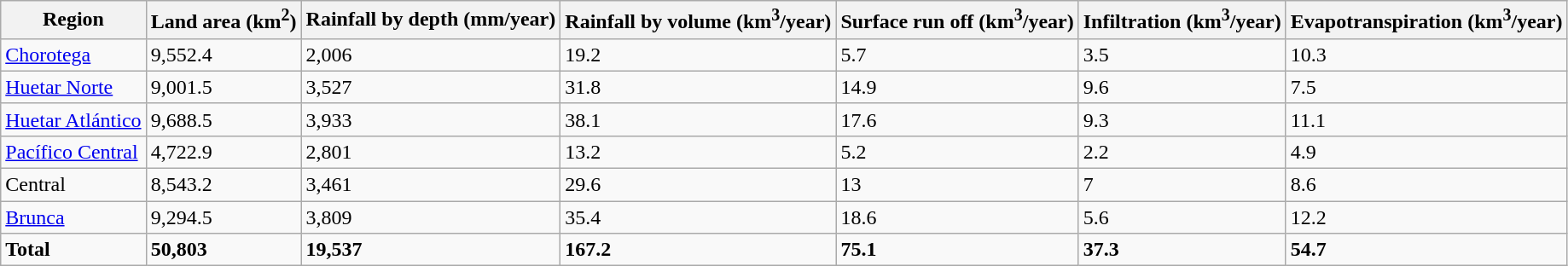<table class="wikitable">
<tr>
<th>Region</th>
<th>Land area (km<sup>2</sup>)</th>
<th>Rainfall by depth (mm/year)</th>
<th>Rainfall by volume (km<sup>3</sup>/year)</th>
<th>Surface run off (km<sup>3</sup>/year)</th>
<th>Infiltration (km<sup>3</sup>/year)</th>
<th>Evapotranspiration (km<sup>3</sup>/year)</th>
</tr>
<tr>
<td><a href='#'>Chorotega</a></td>
<td>9,552.4</td>
<td>2,006</td>
<td>19.2</td>
<td>5.7</td>
<td>3.5</td>
<td>10.3</td>
</tr>
<tr>
<td><a href='#'>Huetar Norte</a></td>
<td>9,001.5</td>
<td>3,527</td>
<td>31.8</td>
<td>14.9</td>
<td>9.6</td>
<td>7.5</td>
</tr>
<tr>
<td><a href='#'>Huetar Atlántico</a></td>
<td>9,688.5</td>
<td>3,933</td>
<td>38.1</td>
<td>17.6</td>
<td>9.3</td>
<td>11.1</td>
</tr>
<tr>
<td><a href='#'>Pacífico Central</a></td>
<td>4,722.9</td>
<td>2,801</td>
<td>13.2</td>
<td>5.2</td>
<td>2.2</td>
<td>4.9</td>
</tr>
<tr>
<td>Central</td>
<td>8,543.2</td>
<td>3,461</td>
<td>29.6</td>
<td>13</td>
<td>7</td>
<td>8.6</td>
</tr>
<tr>
<td><a href='#'>Brunca</a></td>
<td>9,294.5</td>
<td>3,809</td>
<td>35.4</td>
<td>18.6</td>
<td>5.6</td>
<td>12.2</td>
</tr>
<tr>
<td><strong>Total</strong></td>
<td><strong>50,803</strong></td>
<td><strong>19,537</strong></td>
<td><strong>167.2</strong></td>
<td><strong>75.1</strong></td>
<td><strong>37.3</strong></td>
<td><strong>54.7</strong></td>
</tr>
</table>
